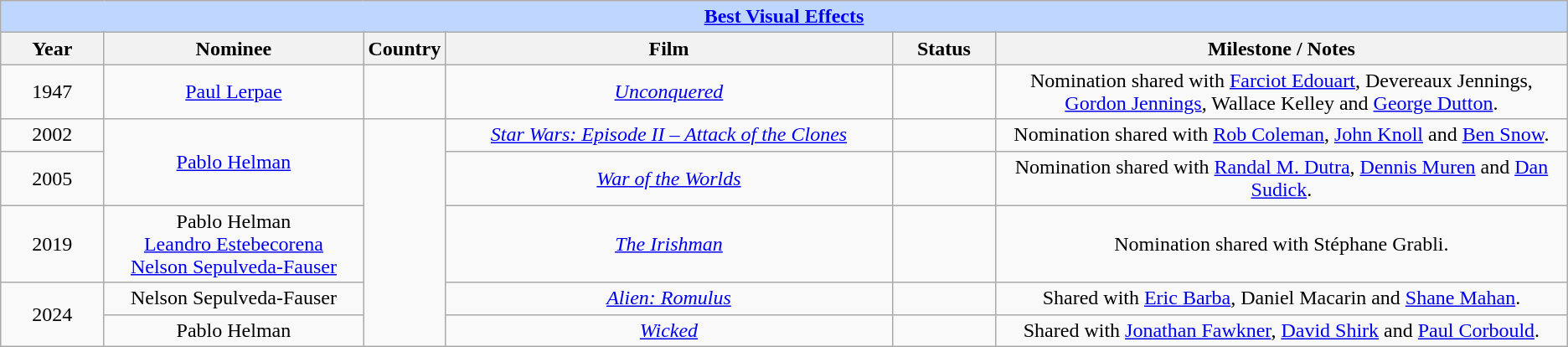<table class="wikitable" style="text-align: center">
<tr style="background:#bfd7ff;">
<td colspan="6" style="text-align:center;"><strong><a href='#'>Best Visual Effects</a></strong></td>
</tr>
<tr style="background:#ebf5ff;">
<th style="width:75px;">Year</th>
<th style="width:200px;">Nominee</th>
<th style="width:50px;">Country</th>
<th style="width:350px;">Film</th>
<th style="width:75px;">Status</th>
<th style="width:450px;">Milestone / Notes</th>
</tr>
<tr>
<td>1947</td>
<td><a href='#'>Paul Lerpae</a></td>
<td></td>
<td><em><a href='#'>Unconquered</a></em></td>
<td></td>
<td>Nomination shared with <a href='#'>Farciot Edouart</a>, Devereaux Jennings, <a href='#'>Gordon Jennings</a>, Wallace Kelley and <a href='#'>George Dutton</a>.</td>
</tr>
<tr>
<td>2002</td>
<td rowspan="2"><a href='#'>Pablo Helman</a></td>
<td rowspan="5"></td>
<td><em><a href='#'>Star Wars: Episode II – Attack of the Clones</a></em></td>
<td></td>
<td>Nomination shared with <a href='#'>Rob Coleman</a>, <a href='#'>John Knoll</a> and <a href='#'>Ben Snow</a>.</td>
</tr>
<tr>
<td>2005</td>
<td><em><a href='#'>War of the Worlds</a></em></td>
<td></td>
<td>Nomination shared with <a href='#'>Randal M. Dutra</a>, <a href='#'>Dennis Muren</a> and <a href='#'>Dan Sudick</a>.</td>
</tr>
<tr>
<td>2019</td>
<td>Pablo Helman<br><a href='#'>Leandro Estebecorena</a><br><a href='#'>Nelson Sepulveda-Fauser</a></td>
<td><em><a href='#'>The Irishman</a></em></td>
<td></td>
<td>Nomination shared with Stéphane Grabli.</td>
</tr>
<tr>
<td rowspan="2">2024</td>
<td>Nelson Sepulveda-Fauser</td>
<td><em><a href='#'>Alien: Romulus</a></em></td>
<td></td>
<td>Shared with <a href='#'>Eric Barba</a>, Daniel Macarin and <a href='#'>Shane Mahan</a>.</td>
</tr>
<tr>
<td>Pablo Helman</td>
<td><em><a href='#'>Wicked</a></em></td>
<td></td>
<td>Shared with <a href='#'>Jonathan Fawkner</a>, <a href='#'>David Shirk</a> and <a href='#'>Paul Corbould</a>.</td>
</tr>
</table>
